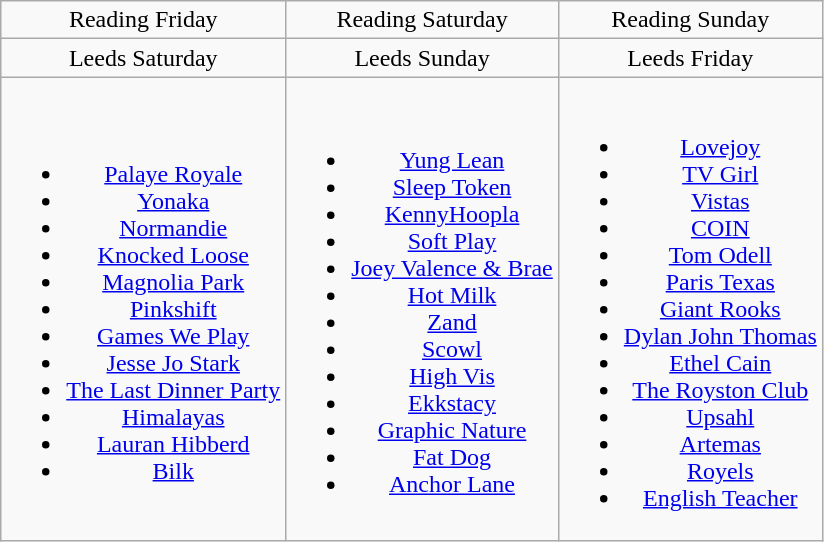<table class="wikitable" style="text-align:center;">
<tr>
<td>Reading Friday</td>
<td>Reading Saturday</td>
<td>Reading Sunday</td>
</tr>
<tr>
<td>Leeds Saturday</td>
<td>Leeds Sunday</td>
<td>Leeds Friday</td>
</tr>
<tr>
<td><br><ul><li><a href='#'>Palaye Royale</a></li><li><a href='#'>Yonaka</a></li><li><a href='#'>Normandie</a></li><li><a href='#'>Knocked Loose</a></li><li><a href='#'>Magnolia Park</a></li><li><a href='#'>Pinkshift</a></li><li><a href='#'>Games We Play</a></li><li><a href='#'>Jesse Jo Stark</a></li><li><a href='#'>The Last Dinner Party</a></li><li><a href='#'>Himalayas</a></li><li><a href='#'>Lauran Hibberd</a></li><li><a href='#'>Bilk</a></li></ul></td>
<td><br><ul><li><a href='#'>Yung Lean</a></li><li><a href='#'>Sleep Token</a></li><li><a href='#'>KennyHoopla</a></li><li><a href='#'>Soft Play</a></li><li><a href='#'>Joey Valence & Brae</a></li><li><a href='#'>Hot Milk</a></li><li><a href='#'>Zand</a></li><li><a href='#'>Scowl</a></li><li><a href='#'>High Vis</a></li><li><a href='#'>Ekkstacy</a></li><li><a href='#'>Graphic Nature</a></li><li><a href='#'>Fat Dog</a></li><li><a href='#'>Anchor Lane</a></li></ul></td>
<td><br><ul><li><a href='#'>Lovejoy</a></li><li><a href='#'>TV Girl</a></li><li><a href='#'>Vistas</a></li><li><a href='#'>COIN</a></li><li><a href='#'>Tom Odell</a></li><li><a href='#'>Paris Texas</a></li><li><a href='#'>Giant Rooks</a></li><li><a href='#'>Dylan John Thomas</a></li><li><a href='#'>Ethel Cain</a></li><li><a href='#'>The Royston Club</a></li><li><a href='#'>Upsahl</a></li><li><a href='#'>Artemas</a></li><li><a href='#'>Royels</a></li><li><a href='#'>English Teacher</a></li></ul></td>
</tr>
</table>
